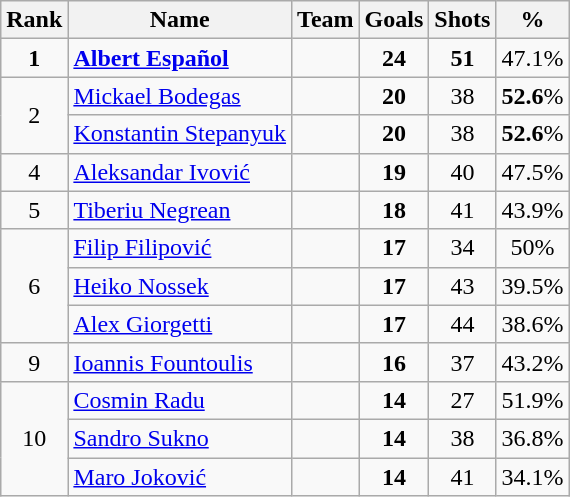<table class="wikitable" style="text-align: center;">
<tr>
<th>Rank</th>
<th>Name</th>
<th>Team</th>
<th>Goals</th>
<th>Shots</th>
<th>%</th>
</tr>
<tr>
<td><strong>1</strong></td>
<td align="left"><strong><a href='#'>Albert Español</a></strong></td>
<td align="left"><strong></strong></td>
<td><strong>24</strong></td>
<td><strong>51</strong></td>
<td>47.1%</td>
</tr>
<tr>
<td rowspan=2>2</td>
<td align="left"><a href='#'>Mickael Bodegas</a></td>
<td align="left"></td>
<td><strong>20</strong></td>
<td>38</td>
<td><strong>52.6</strong>%</td>
</tr>
<tr>
<td align="left"><a href='#'>Konstantin Stepanyuk</a></td>
<td align="left"></td>
<td><strong>20</strong></td>
<td>38</td>
<td><strong>52.6</strong>%</td>
</tr>
<tr>
<td>4</td>
<td align="left"><a href='#'>Aleksandar Ivović</a></td>
<td align="left"></td>
<td><strong>19</strong></td>
<td>40</td>
<td>47.5%</td>
</tr>
<tr>
<td>5</td>
<td align="left"><a href='#'>Tiberiu Negrean</a></td>
<td align="left"></td>
<td><strong>18</strong></td>
<td>41</td>
<td>43.9%</td>
</tr>
<tr>
<td rowspan=3>6</td>
<td align="left"><a href='#'>Filip Filipović</a></td>
<td align="left"></td>
<td><strong>17</strong></td>
<td>34</td>
<td>50%</td>
</tr>
<tr>
<td align="left"><a href='#'>Heiko Nossek</a></td>
<td align="left"></td>
<td><strong>17</strong></td>
<td>43</td>
<td>39.5%</td>
</tr>
<tr>
<td align="left"><a href='#'>Alex Giorgetti</a></td>
<td align="left"></td>
<td><strong>17</strong></td>
<td>44</td>
<td>38.6%</td>
</tr>
<tr>
<td>9</td>
<td align="left"><a href='#'>Ioannis Fountoulis</a></td>
<td align="left"></td>
<td><strong>16</strong></td>
<td>37</td>
<td>43.2%</td>
</tr>
<tr>
<td rowspan=3>10</td>
<td align="left"><a href='#'>Cosmin Radu</a></td>
<td align="left"></td>
<td><strong>14</strong></td>
<td>27</td>
<td>51.9%</td>
</tr>
<tr>
<td align="left"><a href='#'>Sandro Sukno</a></td>
<td align="left"></td>
<td><strong>14</strong></td>
<td>38</td>
<td>36.8%</td>
</tr>
<tr>
<td align="left"><a href='#'>Maro Joković</a></td>
<td align="left"></td>
<td><strong>14</strong></td>
<td>41</td>
<td>34.1%</td>
</tr>
</table>
